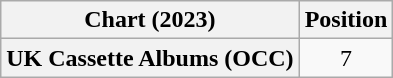<table class="wikitable sortable plainrowheaders" style="text-align:center">
<tr>
<th scope="col">Chart (2023)</th>
<th scope="col">Position</th>
</tr>
<tr>
<th scope="row">UK Cassette Albums (OCC)</th>
<td>7</td>
</tr>
</table>
